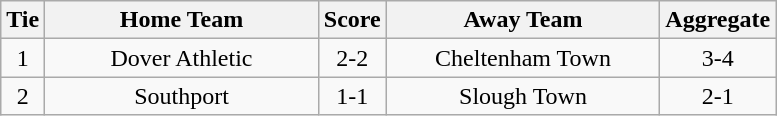<table class="wikitable" style="text-align:center;">
<tr>
<th width=20>Tie</th>
<th width=175>Home Team</th>
<th width=20>Score</th>
<th width=175>Away Team</th>
<th width=20>Aggregate</th>
</tr>
<tr>
<td>1</td>
<td>Dover Athletic</td>
<td>2-2</td>
<td>Cheltenham Town</td>
<td>3-4</td>
</tr>
<tr>
<td>2</td>
<td>Southport</td>
<td>1-1</td>
<td>Slough Town</td>
<td>2-1</td>
</tr>
</table>
